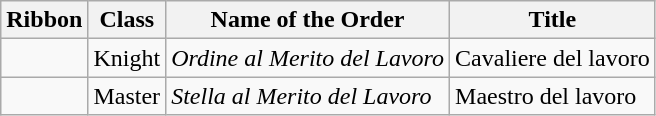<table class="wikitable" style="text-align:left">
<tr>
<th>Ribbon</th>
<th>Class</th>
<th>Name of the Order</th>
<th>Title</th>
</tr>
<tr>
<td></td>
<td>Knight</td>
<td><em>Ordine al Merito del Lavoro</em></td>
<td>Cavaliere del lavoro</td>
</tr>
<tr>
<td></td>
<td>Master</td>
<td><em>Stella al Merito del Lavoro</em></td>
<td>Maestro del lavoro</td>
</tr>
</table>
